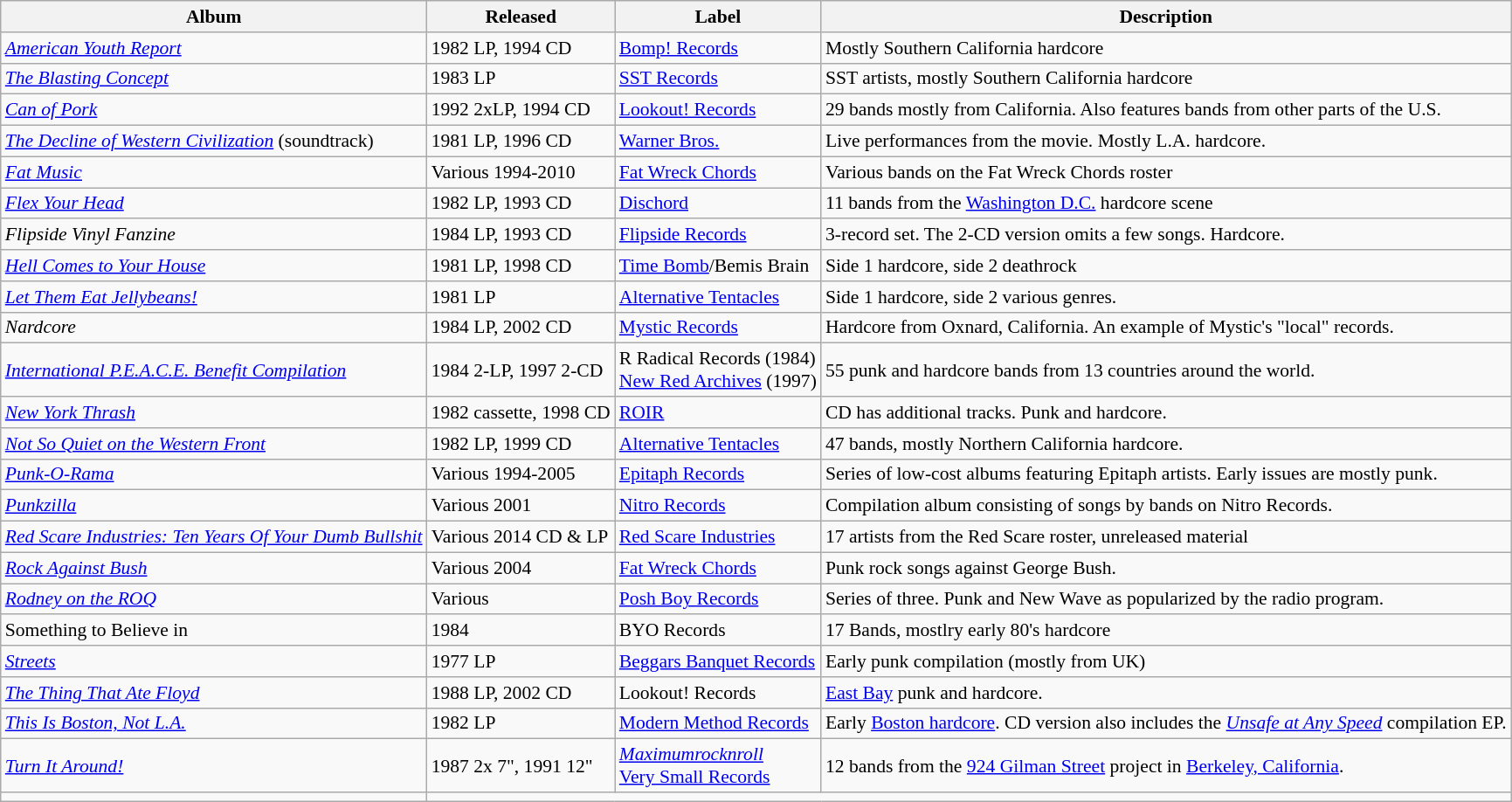<table class="wikitable" style="font-size: 90%;">
<tr>
<th>Album</th>
<th>Released</th>
<th>Label</th>
<th>Description</th>
</tr>
<tr>
<td><em><a href='#'>American Youth Report</a></em></td>
<td>1982 LP, 1994 CD</td>
<td><a href='#'>Bomp! Records</a></td>
<td>Mostly Southern California hardcore</td>
</tr>
<tr>
<td><em><a href='#'>The Blasting Concept</a></em> </td>
<td>1983 LP</td>
<td><a href='#'>SST Records</a></td>
<td>SST artists, mostly Southern California hardcore</td>
</tr>
<tr>
<td><em><a href='#'>Can of Pork</a></em> </td>
<td>1992 2xLP, 1994 CD</td>
<td><a href='#'>Lookout! Records</a></td>
<td>29 bands mostly from California. Also features bands from other parts of the U.S.</td>
</tr>
<tr>
<td><em><a href='#'>The Decline of Western Civilization</a></em> (soundtrack)</td>
<td>1981 LP, 1996 CD</td>
<td><a href='#'>Warner Bros.</a></td>
<td>Live performances from the movie. Mostly L.A. hardcore.</td>
</tr>
<tr>
<td><em><a href='#'>Fat Music</a></em></td>
<td>Various 1994-2010</td>
<td><a href='#'>Fat Wreck Chords</a></td>
<td>Various bands on the Fat Wreck Chords roster</td>
</tr>
<tr>
<td><em><a href='#'>Flex Your Head</a></em></td>
<td>1982 LP, 1993 CD</td>
<td><a href='#'>Dischord</a></td>
<td>11 bands from the <a href='#'>Washington D.C.</a> hardcore scene</td>
</tr>
<tr>
<td><em>Flipside Vinyl Fanzine</em></td>
<td>1984 LP, 1993 CD</td>
<td><a href='#'>Flipside Records</a></td>
<td>3-record set.  The 2-CD version omits a few songs.  Hardcore.</td>
</tr>
<tr>
<td><em><a href='#'>Hell Comes to Your House</a></em></td>
<td>1981 LP, 1998 CD</td>
<td><a href='#'>Time Bomb</a>/Bemis Brain</td>
<td>Side 1 hardcore, side 2 deathrock</td>
</tr>
<tr>
<td><em><a href='#'>Let Them Eat Jellybeans!</a></em></td>
<td>1981 LP</td>
<td><a href='#'>Alternative Tentacles</a></td>
<td>Side 1 hardcore, side 2 various genres.</td>
</tr>
<tr>
<td><em>Nardcore</em></td>
<td>1984 LP, 2002 CD</td>
<td><a href='#'>Mystic Records</a></td>
<td>Hardcore from Oxnard, California.  An example of Mystic's "local" records.</td>
</tr>
<tr>
<td><em><a href='#'>International P.E.A.C.E. Benefit Compilation</a></em></td>
<td>1984 2-LP, 1997 2-CD</td>
<td>R Radical Records (1984)<br><a href='#'>New Red Archives</a> (1997)</td>
<td>55 punk and hardcore bands from 13 countries around the world.</td>
</tr>
<tr>
<td><em><a href='#'>New York Thrash</a></em> </td>
<td>1982 cassette, 1998 CD</td>
<td><a href='#'>ROIR</a></td>
<td>CD has additional tracks. Punk and hardcore.</td>
</tr>
<tr>
<td><em><a href='#'>Not So Quiet on the Western Front</a></em></td>
<td>1982 LP, 1999 CD</td>
<td><a href='#'>Alternative Tentacles</a></td>
<td>47 bands, mostly Northern California hardcore.</td>
</tr>
<tr>
<td><em><a href='#'>Punk-O-Rama</a></em> </td>
<td>Various 1994-2005</td>
<td><a href='#'>Epitaph Records</a></td>
<td>Series of low-cost albums featuring Epitaph artists.  Early issues are mostly punk.</td>
</tr>
<tr>
<td><em><a href='#'>Punkzilla</a></em></td>
<td>Various 2001</td>
<td><a href='#'>Nitro Records</a></td>
<td>Compilation album consisting of songs by bands on Nitro Records.</td>
</tr>
<tr>
<td><em><a href='#'>Red Scare Industries: Ten Years Of Your Dumb Bullshit</a></em></td>
<td>Various 2014 CD & LP</td>
<td><a href='#'>Red Scare Industries</a></td>
<td>17 artists from the Red Scare roster, unreleased material</td>
</tr>
<tr>
<td><em><a href='#'>Rock Against Bush</a></em></td>
<td>Various 2004</td>
<td><a href='#'>Fat Wreck Chords</a></td>
<td>Punk rock songs against George Bush.</td>
</tr>
<tr>
<td><em><a href='#'>Rodney on the ROQ</a></em></td>
<td>Various</td>
<td><a href='#'>Posh Boy Records</a></td>
<td>Series of three.  Punk and New Wave as popularized by the radio program.</td>
</tr>
<tr>
<td>Something to Believe in</td>
<td>1984</td>
<td>BYO Records</td>
<td>17 Bands, mostlry early 80's hardcore</td>
</tr>
<tr>
<td><em><a href='#'>Streets</a></em></td>
<td>1977 LP</td>
<td><a href='#'>Beggars Banquet Records</a></td>
<td>Early punk compilation (mostly from UK)</td>
</tr>
<tr>
<td><em><a href='#'>The Thing That Ate Floyd</a></em></td>
<td>1988 LP, 2002 CD</td>
<td>Lookout! Records</td>
<td><a href='#'>East Bay</a> punk and hardcore.</td>
</tr>
<tr>
<td><em><a href='#'>This Is Boston, Not L.A.</a></em></td>
<td>1982 LP</td>
<td><a href='#'>Modern Method Records</a></td>
<td>Early <a href='#'>Boston hardcore</a>. CD version also includes the <em><a href='#'>Unsafe at Any Speed</a></em> compilation EP.</td>
</tr>
<tr>
<td><em><a href='#'>Turn It Around!</a></em></td>
<td>1987 2x 7", 1991 12"</td>
<td><em><a href='#'>Maximumrocknroll</a></em><br><a href='#'>Very Small Records</a></td>
<td>12 bands from the <a href='#'>924 Gilman Street</a> project in <a href='#'>Berkeley, California</a>.</td>
</tr>
<tr>
<td></td>
</tr>
</table>
